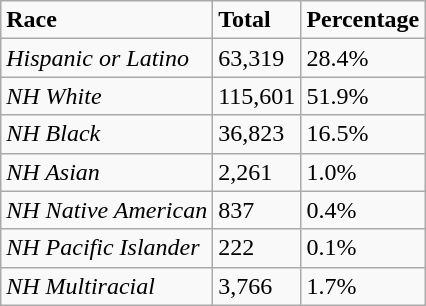<table class="wikitable">
<tr>
<td><strong>Race</strong></td>
<td><strong>Total</strong></td>
<td><strong>Percentage</strong></td>
</tr>
<tr>
<td><em>Hispanic or Latino</em></td>
<td>63,319</td>
<td>28.4%</td>
</tr>
<tr>
<td><em>NH White</em></td>
<td>115,601</td>
<td>51.9%</td>
</tr>
<tr>
<td><em>NH Black</em></td>
<td>36,823</td>
<td>16.5%</td>
</tr>
<tr>
<td><em>NH Asian</em></td>
<td>2,261</td>
<td>1.0%</td>
</tr>
<tr>
<td><em>NH Native American</em></td>
<td>837</td>
<td>0.4%</td>
</tr>
<tr>
<td><em>NH Pacific Islander</em></td>
<td>222</td>
<td>0.1%</td>
</tr>
<tr>
<td><em>NH Multiracial</em></td>
<td>3,766</td>
<td>1.7%</td>
</tr>
</table>
